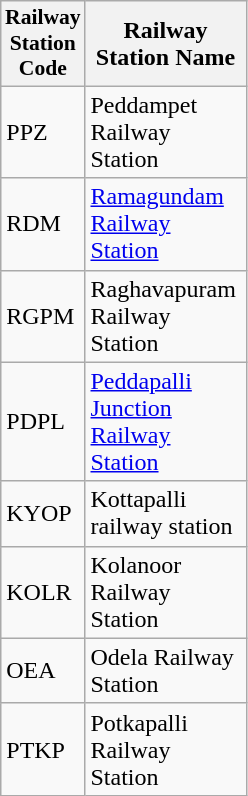<table class="wikitable">
<tr>
<th width="20px" style="font-size:75%"><big>Railway Station Code</big></th>
<th width="100px">Railway Station Name</th>
</tr>
<tr>
<td>PPZ</td>
<td>Peddampet Railway Station</td>
</tr>
<tr>
<td>RDM</td>
<td><a href='#'>Ramagundam Railway Station</a></td>
</tr>
<tr>
<td>RGPM</td>
<td>Raghavapuram Railway Station</td>
</tr>
<tr>
<td>PDPL</td>
<td><a href='#'>Peddapalli Junction Railway Station</a></td>
</tr>
<tr>
<td>KYOP</td>
<td>Kottapalli railway station</td>
</tr>
<tr>
<td>KOLR</td>
<td>Kolanoor Railway Station</td>
</tr>
<tr>
<td>OEA</td>
<td>Odela Railway Station</td>
</tr>
<tr>
<td>PTKP</td>
<td>Potkapalli Railway Station</td>
</tr>
</table>
